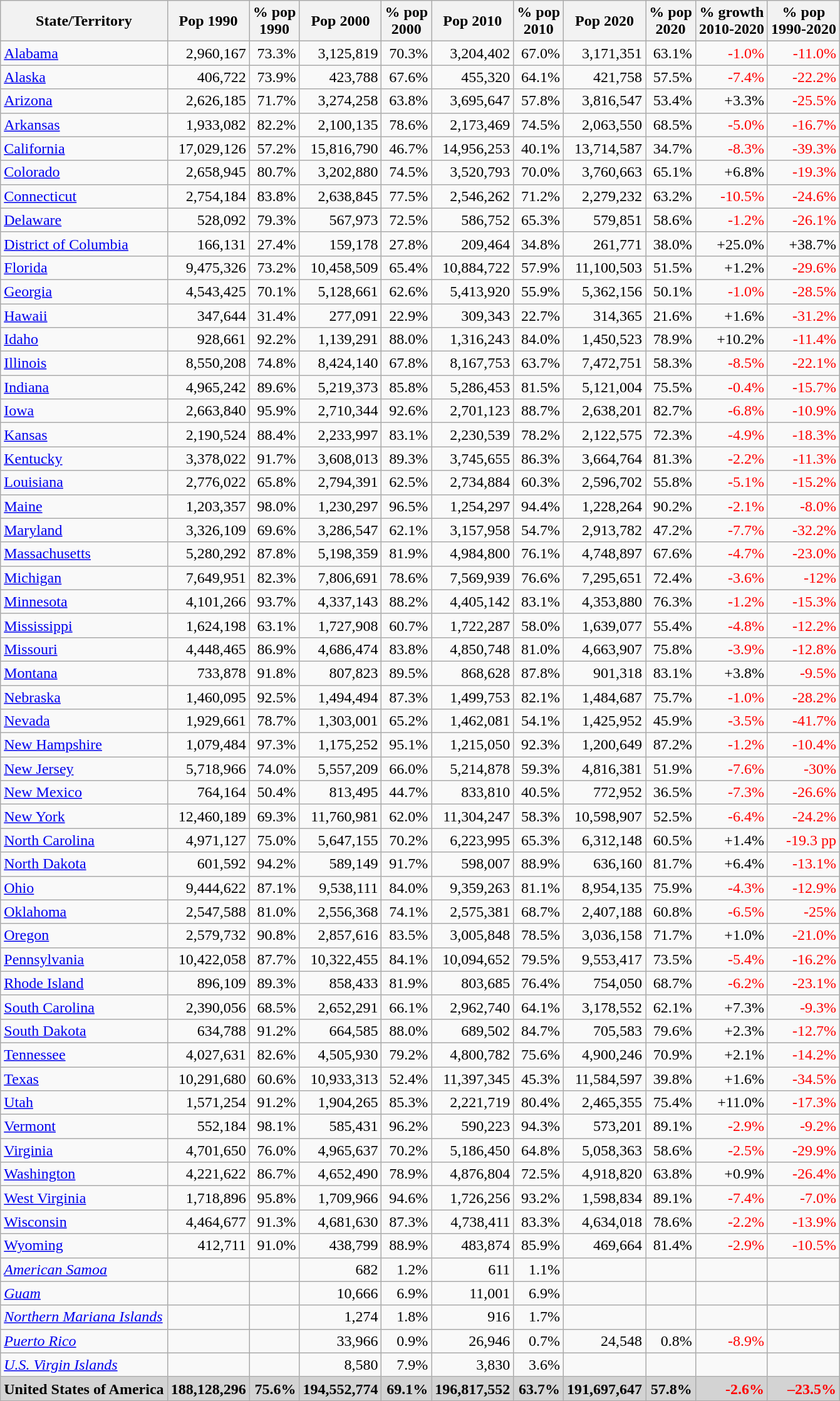<table class="wikitable sortable" font-size:75%">
<tr>
<th>State/Territory</th>
<th>Pop 1990</th>
<th>% pop<br>1990</th>
<th>Pop 2000</th>
<th>% pop<br>2000</th>
<th>Pop 2010</th>
<th>% pop<br>2010</th>
<th>Pop 2020</th>
<th>% pop<br>2020</th>
<th data-sort-type="number">% growth<br> 2010-2020</th>
<th data-sort-type="number">% pop<br>1990-2020</th>
</tr>
<tr>
<td> <a href='#'>Alabama</a></td>
<td style="text-align:right;">2,960,167</td>
<td style="text-align:right;">73.3%</td>
<td style="text-align:right;">3,125,819</td>
<td style="text-align:right;">70.3%</td>
<td style="text-align:right;">3,204,402</td>
<td style="text-align:right;">67.0%</td>
<td style="text-align:right;">3,171,351</td>
<td style="text-align:right;">63.1%</td>
<td style="text-align:right; color: red">-1.0%</td>
<td style="text-align:right; color: red">-11.0%</td>
</tr>
<tr>
<td> <a href='#'>Alaska</a></td>
<td style="text-align:right;">406,722</td>
<td style="text-align:right;">73.9%</td>
<td style="text-align:right;">423,788</td>
<td style="text-align:right;">67.6%</td>
<td style="text-align:right;">455,320</td>
<td style="text-align:right;">64.1%</td>
<td style="text-align:right;">421,758</td>
<td style="text-align:right;">57.5%</td>
<td style="text-align:right; color: red">-7.4%</td>
<td style="text-align:right; color: red">-22.2%</td>
</tr>
<tr>
<td> <a href='#'>Arizona</a></td>
<td style="text-align:right;">2,626,185</td>
<td style="text-align:right;">71.7%</td>
<td style="text-align:right;">3,274,258</td>
<td style="text-align:right;">63.8%</td>
<td style="text-align:right;">3,695,647</td>
<td style="text-align:right;">57.8%</td>
<td style="text-align:right;">3,816,547</td>
<td style="text-align:right;">53.4%</td>
<td style="text-align:right;">+3.3%</td>
<td style="text-align:right; color: red">-25.5%</td>
</tr>
<tr>
<td> <a href='#'>Arkansas</a></td>
<td style="text-align:right;">1,933,082</td>
<td style="text-align:right;">82.2%</td>
<td style="text-align:right;">2,100,135</td>
<td style="text-align:right;">78.6%</td>
<td style="text-align:right;">2,173,469</td>
<td style="text-align:right;">74.5%</td>
<td style="text-align:right;">2,063,550</td>
<td style="text-align:right;">68.5%</td>
<td style="text-align:right; color: red">-5.0%</td>
<td style="text-align:right; color: red">-16.7%</td>
</tr>
<tr>
<td> <a href='#'>California</a></td>
<td style="text-align:right;">17,029,126</td>
<td style="text-align:right;">57.2%</td>
<td style="text-align:right;">15,816,790</td>
<td style="text-align:right;">46.7%</td>
<td style="text-align:right;">14,956,253</td>
<td style="text-align:right;">40.1%</td>
<td style="text-align:right;">13,714,587</td>
<td style="text-align:right;">34.7%</td>
<td style="text-align:right; color: red">-8.3%</td>
<td style="text-align:right; color: red">-39.3%</td>
</tr>
<tr>
<td> <a href='#'>Colorado</a></td>
<td style="text-align:right;">2,658,945</td>
<td style="text-align:right;">80.7%</td>
<td style="text-align:right;">3,202,880</td>
<td style="text-align:right;">74.5%</td>
<td style="text-align:right;">3,520,793</td>
<td style="text-align:right;">70.0%</td>
<td style="text-align:right;">3,760,663</td>
<td style="text-align:right;">65.1%</td>
<td style="text-align:right;">+6.8%</td>
<td style="text-align:right; color: red">-19.3%</td>
</tr>
<tr>
<td> <a href='#'>Connecticut</a></td>
<td style="text-align:right;">2,754,184</td>
<td style="text-align:right;">83.8%</td>
<td style="text-align:right;">2,638,845</td>
<td style="text-align:right;">77.5%</td>
<td style="text-align:right;">2,546,262</td>
<td style="text-align:right;">71.2%</td>
<td style="text-align:right;">2,279,232</td>
<td style="text-align:right;">63.2%</td>
<td style="text-align:right; color: red">-10.5%</td>
<td style="text-align:right; color: red">-24.6%</td>
</tr>
<tr>
<td> <a href='#'>Delaware</a></td>
<td style="text-align:right;">528,092</td>
<td style="text-align:right;">79.3%</td>
<td style="text-align:right;">567,973</td>
<td style="text-align:right;">72.5%</td>
<td style="text-align:right;">586,752</td>
<td style="text-align:right;">65.3%</td>
<td style="text-align:right;">579,851</td>
<td style="text-align:right;">58.6%</td>
<td style="text-align:right; color: red">-1.2%</td>
<td style="text-align:right; color: red">-26.1%</td>
</tr>
<tr>
<td> <a href='#'>District of Columbia</a></td>
<td style="text-align:right;">166,131</td>
<td style="text-align:right;">27.4%</td>
<td style="text-align:right;">159,178</td>
<td style="text-align:right;">27.8%</td>
<td style="text-align:right;">209,464</td>
<td style="text-align:right;">34.8%</td>
<td style="text-align:right;">261,771</td>
<td style="text-align:right;">38.0%</td>
<td style="text-align:right;">+25.0%</td>
<td style="text-align:right;">+38.7%</td>
</tr>
<tr>
<td> <a href='#'>Florida</a></td>
<td style="text-align:right;">9,475,326</td>
<td style="text-align:right;">73.2%</td>
<td style="text-align:right;">10,458,509</td>
<td style="text-align:right;">65.4%</td>
<td style="text-align:right;">10,884,722</td>
<td style="text-align:right;">57.9%</td>
<td style="text-align:right;">11,100,503</td>
<td style="text-align:right;">51.5%</td>
<td style="text-align:right;">+1.2%</td>
<td style="text-align:right; color: red">-29.6%</td>
</tr>
<tr>
<td> <a href='#'>Georgia</a></td>
<td style="text-align:right;">4,543,425</td>
<td style="text-align:right;">70.1%</td>
<td style="text-align:right;">5,128,661</td>
<td style="text-align:right;">62.6%</td>
<td style="text-align:right;">5,413,920</td>
<td style="text-align:right;">55.9%</td>
<td style="text-align:right;">5,362,156</td>
<td style="text-align:right;">50.1%</td>
<td style="text-align:right; color: red">-1.0%</td>
<td style="text-align:right; color: red">-28.5%</td>
</tr>
<tr>
<td> <a href='#'>Hawaii</a></td>
<td style="text-align:right;">347,644</td>
<td style="text-align:right;">31.4%</td>
<td style="text-align:right;">277,091</td>
<td style="text-align:right;">22.9%</td>
<td style="text-align:right;">309,343</td>
<td style="text-align:right;">22.7%</td>
<td style="text-align:right;">314,365</td>
<td style="text-align:right;">21.6%</td>
<td style="text-align:right;">+1.6%</td>
<td style="text-align:right; color: red">-31.2%</td>
</tr>
<tr>
<td> <a href='#'>Idaho</a></td>
<td style="text-align:right;">928,661</td>
<td style="text-align:right;">92.2%</td>
<td style="text-align:right;">1,139,291</td>
<td style="text-align:right;">88.0%</td>
<td style="text-align:right;">1,316,243</td>
<td style="text-align:right;">84.0%</td>
<td style="text-align:right;">1,450,523</td>
<td style="text-align:right;">78.9%</td>
<td style="text-align:right;">+10.2%</td>
<td style="text-align:right; color: red">-11.4%</td>
</tr>
<tr>
<td> <a href='#'>Illinois</a></td>
<td style="text-align:right;">8,550,208</td>
<td style="text-align:right;">74.8%</td>
<td style="text-align:right;">8,424,140</td>
<td style="text-align:right;">67.8%</td>
<td style="text-align:right;">8,167,753</td>
<td style="text-align:right;">63.7%</td>
<td style="text-align:right;">7,472,751</td>
<td style="text-align:right;">58.3%</td>
<td style="text-align:right; color: red">-8.5%</td>
<td style="text-align:right; color: red">-22.1%</td>
</tr>
<tr>
<td> <a href='#'>Indiana</a></td>
<td style="text-align:right;">4,965,242</td>
<td style="text-align:right;">89.6%</td>
<td style="text-align:right;">5,219,373</td>
<td style="text-align:right;">85.8%</td>
<td style="text-align:right;">5,286,453</td>
<td style="text-align:right;">81.5%</td>
<td style="text-align:right;">5,121,004</td>
<td style="text-align:right;">75.5%</td>
<td style="text-align:right; color: red">-0.4%</td>
<td style="text-align:right; color: red">-15.7%</td>
</tr>
<tr>
<td> <a href='#'>Iowa</a></td>
<td style="text-align:right;">2,663,840</td>
<td style="text-align:right;">95.9%</td>
<td style="text-align:right;">2,710,344</td>
<td style="text-align:right;">92.6%</td>
<td style="text-align:right;">2,701,123</td>
<td style="text-align:right;">88.7%</td>
<td style="text-align:right;">2,638,201</td>
<td style="text-align:right;">82.7%</td>
<td style="text-align:right; color: red">-6.8%</td>
<td style="text-align:right; color: red">-10.9%</td>
</tr>
<tr>
<td> <a href='#'>Kansas</a></td>
<td style="text-align:right;">2,190,524</td>
<td style="text-align:right;">88.4%</td>
<td style="text-align:right;">2,233,997</td>
<td style="text-align:right;">83.1%</td>
<td style="text-align:right;">2,230,539</td>
<td style="text-align:right;">78.2%</td>
<td style="text-align:right;">2,122,575</td>
<td style="text-align:right;">72.3%</td>
<td style="text-align:right; color: red">-4.9%</td>
<td style="text-align:right; color: red">-18.3%</td>
</tr>
<tr>
<td> <a href='#'>Kentucky</a></td>
<td style="text-align:right;">3,378,022</td>
<td style="text-align:right;">91.7%</td>
<td style="text-align:right;">3,608,013</td>
<td style="text-align:right;">89.3%</td>
<td style="text-align:right;">3,745,655</td>
<td style="text-align:right;">86.3%</td>
<td style="text-align:right;">3,664,764</td>
<td style="text-align:right;">81.3%</td>
<td style="text-align:right; color: red">-2.2%</td>
<td style="text-align:right; color: red">-11.3%</td>
</tr>
<tr>
<td> <a href='#'>Louisiana</a></td>
<td style="text-align:right;">2,776,022</td>
<td style="text-align:right;">65.8%</td>
<td style="text-align:right;">2,794,391</td>
<td style="text-align:right;">62.5%</td>
<td style="text-align:right;">2,734,884</td>
<td style="text-align:right;">60.3%</td>
<td style="text-align:right;">2,596,702</td>
<td style="text-align:right;">55.8%</td>
<td style="text-align:right; color: red">-5.1%</td>
<td style="text-align:right; color: red">-15.2%</td>
</tr>
<tr>
<td> <a href='#'>Maine</a></td>
<td style="text-align:right;">1,203,357</td>
<td style="text-align:right;">98.0%</td>
<td style="text-align:right;">1,230,297</td>
<td style="text-align:right;">96.5%</td>
<td style="text-align:right;">1,254,297</td>
<td style="text-align:right;">94.4%</td>
<td style="text-align:right;">1,228,264</td>
<td style="text-align:right;">90.2%</td>
<td style="text-align:right; color: red">-2.1%</td>
<td style="text-align:right; color: red">-8.0%</td>
</tr>
<tr>
<td> <a href='#'>Maryland</a></td>
<td style="text-align:right;">3,326,109</td>
<td style="text-align:right;">69.6%</td>
<td style="text-align:right;">3,286,547</td>
<td style="text-align:right;">62.1%</td>
<td style="text-align:right;">3,157,958</td>
<td style="text-align:right;">54.7%</td>
<td style="text-align:right;">2,913,782</td>
<td style="text-align:right;">47.2%</td>
<td style="text-align:right; color: red">-7.7%</td>
<td style="text-align:right; color: red">-32.2%</td>
</tr>
<tr>
<td> <a href='#'>Massachusetts</a></td>
<td style="text-align:right;">5,280,292</td>
<td style="text-align:right;">87.8%</td>
<td style="text-align:right;">5,198,359</td>
<td style="text-align:right;">81.9%</td>
<td style="text-align:right;">4,984,800</td>
<td style="text-align:right;">76.1%</td>
<td style="text-align:right;">4,748,897</td>
<td style="text-align:right;">67.6%</td>
<td style="text-align:right; color: red">-4.7%</td>
<td style="text-align:right; color: red">-23.0%</td>
</tr>
<tr>
<td> <a href='#'>Michigan</a></td>
<td style="text-align:right;">7,649,951</td>
<td style="text-align:right;">82.3%</td>
<td style="text-align:right;">7,806,691</td>
<td style="text-align:right;">78.6%</td>
<td style="text-align:right;">7,569,939</td>
<td style="text-align:right;">76.6%</td>
<td style="text-align:right;">7,295,651</td>
<td style="text-align:right;">72.4%</td>
<td style="text-align:right; color: red">-3.6%</td>
<td style="text-align:right; color: red">-12%</td>
</tr>
<tr>
<td> <a href='#'>Minnesota</a></td>
<td style="text-align:right;">4,101,266</td>
<td style="text-align:right;">93.7%</td>
<td style="text-align:right;">4,337,143</td>
<td style="text-align:right;">88.2%</td>
<td style="text-align:right;">4,405,142</td>
<td style="text-align:right;">83.1%</td>
<td style="text-align:right;">4,353,880</td>
<td style="text-align:right;">76.3%</td>
<td style="text-align:right; color: red">-1.2%</td>
<td style="text-align:right; color: red">-15.3%</td>
</tr>
<tr>
<td> <a href='#'>Mississippi</a></td>
<td style="text-align:right;">1,624,198</td>
<td style="text-align:right;">63.1%</td>
<td style="text-align:right;">1,727,908</td>
<td style="text-align:right;">60.7%</td>
<td style="text-align:right;">1,722,287</td>
<td style="text-align:right;">58.0%</td>
<td style="text-align:right;">1,639,077</td>
<td style="text-align:right;">55.4%</td>
<td style="text-align:right; color: red">-4.8%</td>
<td style="text-align:right; color: red">-12.2%</td>
</tr>
<tr>
<td> <a href='#'>Missouri</a></td>
<td style="text-align:right;">4,448,465</td>
<td style="text-align:right;">86.9%</td>
<td style="text-align:right;">4,686,474</td>
<td style="text-align:right;">83.8%</td>
<td style="text-align:right;">4,850,748</td>
<td style="text-align:right;">81.0%</td>
<td style="text-align:right;">4,663,907</td>
<td style="text-align:right;">75.8%</td>
<td style="text-align:right; color: red">-3.9%</td>
<td style="text-align:right; color: red">-12.8%</td>
</tr>
<tr>
<td> <a href='#'>Montana</a></td>
<td style="text-align:right;">733,878</td>
<td style="text-align:right;">91.8%</td>
<td style="text-align:right;">807,823</td>
<td style="text-align:right;">89.5%</td>
<td style="text-align:right;">868,628</td>
<td style="text-align:right;">87.8%</td>
<td style="text-align:right;">901,318</td>
<td style="text-align:right;">83.1%</td>
<td style="text-align:right;">+3.8%</td>
<td style="text-align:right; color: red">-9.5%</td>
</tr>
<tr>
<td> <a href='#'>Nebraska</a></td>
<td style="text-align:right;">1,460,095</td>
<td style="text-align:right;">92.5%</td>
<td style="text-align:right;">1,494,494</td>
<td style="text-align:right;">87.3%</td>
<td style="text-align:right;">1,499,753</td>
<td style="text-align:right;">82.1%</td>
<td style="text-align:right;">1,484,687</td>
<td style="text-align:right;">75.7%</td>
<td style="text-align:right; color: red">-1.0%</td>
<td style="text-align:right; color: red">-28.2%</td>
</tr>
<tr>
<td> <a href='#'>Nevada</a></td>
<td style="text-align:right;">1,929,661</td>
<td style="text-align:right;">78.7%</td>
<td style="text-align:right;">1,303,001</td>
<td style="text-align:right;">65.2%</td>
<td style="text-align:right;">1,462,081</td>
<td style="text-align:right;">54.1%</td>
<td style="text-align:right;">1,425,952</td>
<td style="text-align:right;">45.9%</td>
<td style="text-align:right; color: red">-3.5%</td>
<td style="text-align:right; color: red">-41.7%</td>
</tr>
<tr>
<td> <a href='#'>New Hampshire</a></td>
<td style="text-align:right;">1,079,484</td>
<td style="text-align:right;">97.3%</td>
<td style="text-align:right;">1,175,252</td>
<td style="text-align:right;">95.1%</td>
<td style="text-align:right;">1,215,050</td>
<td style="text-align:right;">92.3%</td>
<td style="text-align:right;">1,200,649</td>
<td style="text-align:right;">87.2%</td>
<td style="text-align:right; color: red">-1.2%</td>
<td style="text-align:right; color: red">-10.4%</td>
</tr>
<tr>
<td> <a href='#'>New Jersey</a></td>
<td style="text-align:right;">5,718,966</td>
<td style="text-align:right;">74.0%</td>
<td style="text-align:right;">5,557,209</td>
<td style="text-align:right;">66.0%</td>
<td style="text-align:right;">5,214,878</td>
<td style="text-align:right;">59.3%</td>
<td style="text-align:right;">4,816,381</td>
<td style="text-align:right;">51.9%</td>
<td style="text-align:right; color: red">-7.6%</td>
<td style="text-align:right; color: red">-30%</td>
</tr>
<tr>
<td> <a href='#'>New Mexico</a></td>
<td style="text-align:right;">764,164</td>
<td style="text-align:right;">50.4%</td>
<td style="text-align:right;">813,495</td>
<td style="text-align:right;">44.7%</td>
<td style="text-align:right;">833,810</td>
<td style="text-align:right;">40.5%</td>
<td style="text-align:right;">772,952</td>
<td style="text-align:right;">36.5%</td>
<td style="text-align:right; color: red">-7.3%</td>
<td style="text-align:right; color: red">-26.6%</td>
</tr>
<tr>
<td> <a href='#'>New York</a></td>
<td style="text-align:right;">12,460,189</td>
<td style="text-align:right;">69.3%</td>
<td style="text-align:right;">11,760,981</td>
<td style="text-align:right;">62.0%</td>
<td style="text-align:right;">11,304,247</td>
<td style="text-align:right;">58.3%</td>
<td style="text-align:right;">10,598,907</td>
<td style="text-align:right;">52.5%</td>
<td style="text-align:right; color: red">-6.4%</td>
<td style="text-align:right; color: red">-24.2%</td>
</tr>
<tr>
<td> <a href='#'>North Carolina</a></td>
<td style="text-align:right;">4,971,127</td>
<td style="text-align:right;">75.0%</td>
<td style="text-align:right;">5,647,155</td>
<td style="text-align:right;">70.2%</td>
<td style="text-align:right;">6,223,995</td>
<td style="text-align:right;">65.3%</td>
<td style="text-align:right;">6,312,148</td>
<td style="text-align:right;">60.5%</td>
<td style="text-align:right;">+1.4%</td>
<td style="text-align:right; color: red">-19.3 pp</td>
</tr>
<tr>
<td> <a href='#'>North Dakota</a></td>
<td style="text-align:right;">601,592</td>
<td style="text-align:right;">94.2%</td>
<td style="text-align:right;">589,149</td>
<td style="text-align:right;">91.7%</td>
<td style="text-align:right;">598,007</td>
<td style="text-align:right;">88.9%</td>
<td style="text-align:right;">636,160</td>
<td style="text-align:right;">81.7%</td>
<td style="text-align:right;">+6.4%</td>
<td style="text-align:right; color: red">-13.1%</td>
</tr>
<tr>
<td> <a href='#'>Ohio</a></td>
<td style="text-align:right;">9,444,622</td>
<td style="text-align:right;">87.1%</td>
<td style="text-align:right;">9,538,111</td>
<td style="text-align:right;">84.0%</td>
<td style="text-align:right;">9,359,263</td>
<td style="text-align:right;">81.1%</td>
<td style="text-align:right;">8,954,135</td>
<td style="text-align:right;">75.9%</td>
<td style="text-align:right; color: red">-4.3%</td>
<td style="text-align:right; color: red">-12.9%</td>
</tr>
<tr>
<td> <a href='#'>Oklahoma</a></td>
<td style="text-align:right;">2,547,588</td>
<td style="text-align:right;">81.0%</td>
<td style="text-align:right;">2,556,368</td>
<td style="text-align:right;">74.1%</td>
<td style="text-align:right;">2,575,381</td>
<td style="text-align:right;">68.7%</td>
<td style="text-align:right;">2,407,188</td>
<td style="text-align:right;">60.8%</td>
<td style="text-align:right; color: red">-6.5%</td>
<td style="text-align:right; color: red">-25%</td>
</tr>
<tr>
<td> <a href='#'>Oregon</a></td>
<td style="text-align:right;">2,579,732</td>
<td style="text-align:right;">90.8%</td>
<td style="text-align:right;">2,857,616</td>
<td style="text-align:right;">83.5%</td>
<td style="text-align:right;">3,005,848</td>
<td style="text-align:right;">78.5%</td>
<td style="text-align:right;">3,036,158</td>
<td style="text-align:right;">71.7%</td>
<td style="text-align:right;">+1.0%</td>
<td style="text-align:right; color: red">-21.0%</td>
</tr>
<tr>
<td> <a href='#'>Pennsylvania</a></td>
<td style="text-align:right;">10,422,058</td>
<td style="text-align:right;">87.7%</td>
<td style="text-align:right;">10,322,455</td>
<td style="text-align:right;">84.1%</td>
<td style="text-align:right;">10,094,652</td>
<td style="text-align:right;">79.5%</td>
<td style="text-align:right;">9,553,417</td>
<td style="text-align:right;">73.5%</td>
<td style="text-align:right; color: red">-5.4%</td>
<td style="text-align:right; color: red">-16.2%</td>
</tr>
<tr>
<td> <a href='#'>Rhode Island</a></td>
<td style="text-align:right;">896,109</td>
<td style="text-align:right;">89.3%</td>
<td style="text-align:right;">858,433</td>
<td style="text-align:right;">81.9%</td>
<td style="text-align:right;">803,685</td>
<td style="text-align:right;">76.4%</td>
<td style="text-align:right;">754,050</td>
<td style="text-align:right;">68.7%</td>
<td style="text-align:right; color: red">-6.2%</td>
<td style="text-align:right; color: red">-23.1%</td>
</tr>
<tr>
<td> <a href='#'>South Carolina</a></td>
<td style="text-align:right;">2,390,056</td>
<td style="text-align:right;">68.5%</td>
<td style="text-align:right;">2,652,291</td>
<td style="text-align:right;">66.1%</td>
<td style="text-align:right;">2,962,740</td>
<td style="text-align:right;">64.1%</td>
<td style="text-align:right;">3,178,552</td>
<td style="text-align:right;">62.1%</td>
<td style="text-align:right;">+7.3%</td>
<td style="text-align:right; color: red">-9.3%</td>
</tr>
<tr>
<td> <a href='#'>South Dakota</a></td>
<td style="text-align:right;">634,788</td>
<td style="text-align:right;">91.2%</td>
<td style="text-align:right;">664,585</td>
<td style="text-align:right;">88.0%</td>
<td style="text-align:right;">689,502</td>
<td style="text-align:right;">84.7%</td>
<td style="text-align:right;">705,583</td>
<td style="text-align:right;">79.6%</td>
<td style="text-align:right;">+2.3%</td>
<td style="text-align:right; color: red">-12.7%</td>
</tr>
<tr>
<td> <a href='#'>Tennessee</a></td>
<td style="text-align:right;">4,027,631</td>
<td style="text-align:right;">82.6%</td>
<td style="text-align:right;">4,505,930</td>
<td style="text-align:right;">79.2%</td>
<td style="text-align:right;">4,800,782</td>
<td style="text-align:right;">75.6%</td>
<td style="text-align:right;">4,900,246</td>
<td style="text-align:right;">70.9%</td>
<td style="text-align:right;">+2.1%</td>
<td style="text-align:right; color: red">-14.2%</td>
</tr>
<tr>
<td> <a href='#'>Texas</a></td>
<td style="text-align:right;">10,291,680</td>
<td style="text-align:right;">60.6%</td>
<td style="text-align:right;">10,933,313</td>
<td style="text-align:right;">52.4%</td>
<td style="text-align:right;">11,397,345</td>
<td style="text-align:right;">45.3%</td>
<td style="text-align:right;">11,584,597</td>
<td style="text-align:right;">39.8%</td>
<td style="text-align:right;">+1.6%</td>
<td style="text-align:right; color: red">-34.5%</td>
</tr>
<tr>
<td> <a href='#'>Utah</a></td>
<td style="text-align:right;">1,571,254</td>
<td style="text-align:right;">91.2%</td>
<td style="text-align:right;">1,904,265</td>
<td style="text-align:right;">85.3%</td>
<td style="text-align:right;">2,221,719</td>
<td style="text-align:right;">80.4%</td>
<td style="text-align:right;">2,465,355</td>
<td style="text-align:right;">75.4%</td>
<td style="text-align:right;">+11.0%</td>
<td style="text-align:right; color: red">-17.3%</td>
</tr>
<tr>
<td> <a href='#'>Vermont</a></td>
<td style="text-align:right;">552,184</td>
<td style="text-align:right;">98.1%</td>
<td style="text-align:right;">585,431</td>
<td style="text-align:right;">96.2%</td>
<td style="text-align:right;">590,223</td>
<td style="text-align:right;">94.3%</td>
<td style="text-align:right;">573,201</td>
<td style="text-align:right;">89.1%</td>
<td style="text-align:right; color: red">-2.9%</td>
<td style="text-align:right; color: red">-9.2%</td>
</tr>
<tr>
<td> <a href='#'>Virginia</a></td>
<td style="text-align:right;">4,701,650</td>
<td style="text-align:right;">76.0%</td>
<td style="text-align:right;">4,965,637</td>
<td style="text-align:right;">70.2%</td>
<td style="text-align:right;">5,186,450</td>
<td style="text-align:right;">64.8%</td>
<td style="text-align:right;">5,058,363</td>
<td style="text-align:right;">58.6%</td>
<td style="text-align:right; color: red">-2.5%</td>
<td style="text-align:right; color: red">-29.9%</td>
</tr>
<tr>
<td> <a href='#'>Washington</a></td>
<td style="text-align:right;">4,221,622</td>
<td style="text-align:right;">86.7%</td>
<td style="text-align:right;">4,652,490</td>
<td style="text-align:right;">78.9%</td>
<td style="text-align:right;">4,876,804</td>
<td style="text-align:right;">72.5%</td>
<td style="text-align:right;">4,918,820</td>
<td style="text-align:right;">63.8%</td>
<td style="text-align:right;">+0.9%</td>
<td style="text-align:right; color: red">-26.4%</td>
</tr>
<tr>
<td> <a href='#'>West Virginia</a></td>
<td style="text-align:right;">1,718,896</td>
<td style="text-align:right;">95.8%</td>
<td style="text-align:right;">1,709,966</td>
<td style="text-align:right;">94.6%</td>
<td style="text-align:right;">1,726,256</td>
<td style="text-align:right;">93.2%</td>
<td style="text-align:right;">1,598,834</td>
<td style="text-align:right;">89.1%</td>
<td style="text-align:right; color: red">-7.4%</td>
<td style="text-align:right; color: red">-7.0%</td>
</tr>
<tr>
<td> <a href='#'>Wisconsin</a></td>
<td style="text-align:right;">4,464,677</td>
<td style="text-align:right;">91.3%</td>
<td style="text-align:right;">4,681,630</td>
<td style="text-align:right;">87.3%</td>
<td style="text-align:right;">4,738,411</td>
<td style="text-align:right;">83.3%</td>
<td style="text-align:right;">4,634,018</td>
<td style="text-align:right;">78.6%</td>
<td style="text-align:right; color: red">-2.2%</td>
<td style="text-align:right; color: red">-13.9%</td>
</tr>
<tr>
<td> <a href='#'>Wyoming</a></td>
<td style="text-align:right;">412,711</td>
<td style="text-align:right;">91.0%</td>
<td style="text-align:right;">438,799</td>
<td style="text-align:right;">88.9%</td>
<td style="text-align:right;">483,874</td>
<td style="text-align:right;">85.9%</td>
<td style="text-align:right;">469,664</td>
<td style="text-align:right;">81.4%</td>
<td style="text-align:right; color: red">-2.9%</td>
<td style="text-align:right; color: red">-10.5%</td>
</tr>
<tr>
<td> <em><a href='#'>American Samoa</a></em></td>
<td style="text-align:right;"></td>
<td style="text-align:right;"></td>
<td style="text-align:right;">682</td>
<td style="text-align:right;">1.2%</td>
<td style="text-align:right;">611</td>
<td style="text-align:right;">1.1%</td>
<td style="text-align:right;"></td>
<td style="text-align:right;"></td>
<td style="text-align:right; color: red"></td>
<td style="text-align:right;"></td>
</tr>
<tr>
<td> <em><a href='#'>Guam</a></em></td>
<td style="text-align:right;"></td>
<td style="text-align:right;"></td>
<td style="text-align:right;">10,666</td>
<td style="text-align:right;">6.9%</td>
<td style="text-align:right;">11,001</td>
<td style="text-align:right;">6.9%</td>
<td style="text-align:right;"></td>
<td style="text-align:right;"></td>
<td style="text-align:right;"></td>
<td style="text-align:right;"></td>
</tr>
<tr>
<td> <em><a href='#'>Northern Mariana Islands</a></em></td>
<td style="text-align:right;"></td>
<td style="text-align:right;"></td>
<td style="text-align:right;">1,274</td>
<td style="text-align:right;">1.8%</td>
<td style="text-align:right;">916</td>
<td style="text-align:right;">1.7%</td>
<td style="text-align:right;"></td>
<td style="text-align:right;"></td>
<td style="text-align:right; color: red"></td>
<td style="text-align:right;"></td>
</tr>
<tr>
<td> <em><a href='#'>Puerto Rico</a></em></td>
<td style="text-align:right;"></td>
<td style="text-align:right;"></td>
<td style="text-align:right;">33,966</td>
<td style="text-align:right;">0.9%</td>
<td style="text-align:right;">26,946</td>
<td style="text-align:right;">0.7%</td>
<td style="text-align:right;">24,548</td>
<td style="text-align:right;">0.8%</td>
<td style="text-align:right; color: red">-8.9%</td>
<td style="text-align:right;"></td>
</tr>
<tr>
<td> <em><a href='#'>U.S. Virgin Islands</a></em></td>
<td style="text-align:right;"></td>
<td style="text-align:right;"></td>
<td style="text-align:right;">8,580</td>
<td style="text-align:right;">7.9%</td>
<td style="text-align:right;">3,830</td>
<td style="text-align:right;">3.6%</td>
<td style="text-align:right;"></td>
<td style="text-align:right;"></td>
<td style="text-align:right; color: red"></td>
<td style="text-align:right;"></td>
</tr>
<tr class="sortbottom" style="background:lightgrey;">
<td> <strong>United States of America</strong></td>
<td align = right><strong>188,128,296</strong></td>
<td align = right><strong>75.6%</strong></td>
<td align = right><strong>194,552,774</strong></td>
<td align = right><strong>69.1%</strong></td>
<td align = right><strong>196,817,552</strong></td>
<td align = right><strong>63.7%</strong></td>
<td align = right><strong>191,697,647</strong></td>
<td align = right><strong>57.8%</strong></td>
<td style="text-align:right; color: red"><strong>-2.6%</strong></td>
<td style="text-align:right; color: red"><strong>–23.5%</strong></td>
</tr>
</table>
